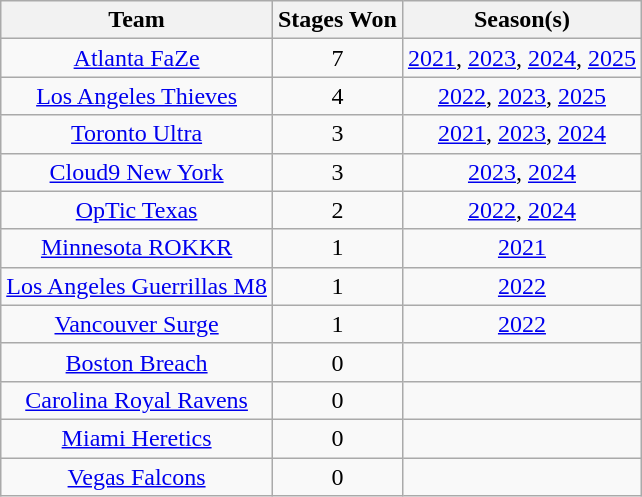<table class="wikitable sortable plainrowheaders" style="text-align: center;">
<tr>
<th>Team</th>
<th>Stages Won</th>
<th>Season(s)</th>
</tr>
<tr>
<td><a href='#'>Atlanta FaZe</a></td>
<td>7</td>
<td><a href='#'>2021</a>, <a href='#'>2023</a>, <a href='#'>2024</a>, <a href='#'>2025</a></td>
</tr>
<tr>
<td><a href='#'>Los Angeles Thieves</a></td>
<td>4</td>
<td><a href='#'>2022</a>, <a href='#'>2023</a>, <a href='#'>2025</a></td>
</tr>
<tr>
<td><a href='#'>Toronto Ultra</a></td>
<td>3</td>
<td><a href='#'>2021</a>, <a href='#'>2023</a>, <a href='#'>2024</a></td>
</tr>
<tr>
<td><a href='#'>Cloud9 New York</a></td>
<td>3</td>
<td><a href='#'>2023</a>, <a href='#'>2024</a></td>
</tr>
<tr>
<td><a href='#'>OpTic Texas</a></td>
<td>2</td>
<td><a href='#'>2022</a>, <a href='#'>2024</a></td>
</tr>
<tr>
<td><a href='#'>Minnesota ROKKR</a></td>
<td>1</td>
<td><a href='#'>2021</a></td>
</tr>
<tr>
<td><a href='#'>Los Angeles Guerrillas M8</a></td>
<td>1</td>
<td><a href='#'>2022</a></td>
</tr>
<tr>
<td><a href='#'>Vancouver Surge</a></td>
<td>1</td>
<td><a href='#'>2022</a></td>
</tr>
<tr>
<td><a href='#'>Boston Breach</a></td>
<td>0</td>
<td></td>
</tr>
<tr>
<td><a href='#'>Carolina Royal Ravens</a></td>
<td>0</td>
<td></td>
</tr>
<tr>
<td><a href='#'>Miami Heretics</a></td>
<td>0</td>
<td></td>
</tr>
<tr>
<td><a href='#'>Vegas Falcons</a></td>
<td>0</td>
<td></td>
</tr>
</table>
